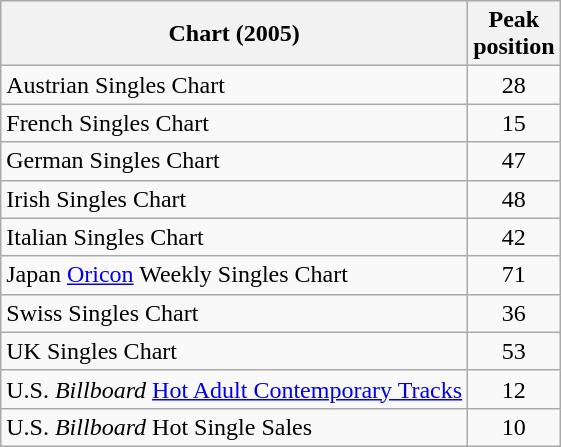<table class="wikitable sortable">
<tr>
<th align="left">Chart (2005)</th>
<th align="left">Peak<br>position</th>
</tr>
<tr>
<td align="left">Austrian Singles Chart</td>
<td align="center">28</td>
</tr>
<tr>
<td align="left">French Singles Chart</td>
<td align="center">15</td>
</tr>
<tr>
<td align="left">German Singles Chart</td>
<td align="center">47</td>
</tr>
<tr>
<td align="left">Irish Singles Chart</td>
<td align="center">48</td>
</tr>
<tr>
<td>Italian Singles Chart</td>
<td align=center>42</td>
</tr>
<tr>
<td align="left">Japan <a href='#'>Oricon</a> Weekly Singles Chart</td>
<td align="center">71</td>
</tr>
<tr>
<td align="left">Swiss Singles Chart</td>
<td align="center">36</td>
</tr>
<tr>
<td align="left">UK Singles Chart</td>
<td align="center">53</td>
</tr>
<tr>
<td align="left">U.S. <em>Billboard</em> <a href='#'>Hot Adult Contemporary Tracks</a></td>
<td align="center">12</td>
</tr>
<tr>
<td align="left">U.S. <em>Billboard</em> Hot Single Sales</td>
<td align="center">10</td>
</tr>
</table>
